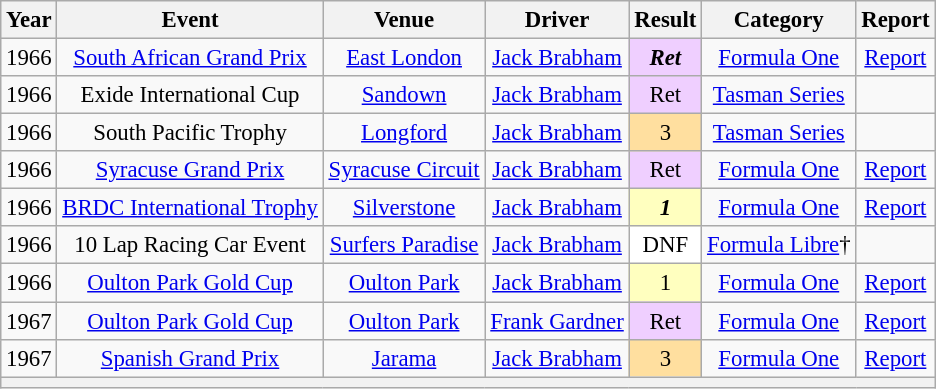<table class="wikitable" style="text-align:center; font-size:95%">
<tr>
<th scope="col">Year</th>
<th scope="col">Event</th>
<th scope="col">Venue</th>
<th scope="col">Driver</th>
<th scope="col">Result</th>
<th scope="col">Category</th>
<th scope="col">Report</th>
</tr>
<tr>
<td>1966</td>
<td><a href='#'>South African Grand Prix</a></td>
<td><a href='#'>East London</a></td>
<td><a href='#'>Jack Brabham</a></td>
<td style="background:#EFCFFF;"><strong><em>Ret</em></strong></td>
<td><a href='#'>Formula One</a></td>
<td><a href='#'>Report</a></td>
</tr>
<tr>
<td>1966</td>
<td>Exide International Cup</td>
<td><a href='#'>Sandown</a></td>
<td><a href='#'>Jack Brabham</a></td>
<td style="background:#EFCFFF;">Ret</td>
<td><a href='#'>Tasman Series</a></td>
<td></td>
</tr>
<tr>
<td>1966</td>
<td>South Pacific Trophy</td>
<td><a href='#'>Longford</a></td>
<td><a href='#'>Jack Brabham</a></td>
<td style="background:#FFDF9F;">3</td>
<td><a href='#'>Tasman Series</a></td>
<td></td>
</tr>
<tr>
<td>1966</td>
<td><a href='#'>Syracuse Grand Prix</a></td>
<td><a href='#'>Syracuse Circuit</a></td>
<td><a href='#'>Jack Brabham</a></td>
<td style="background:#EFCFFF;">Ret</td>
<td><a href='#'>Formula One</a></td>
<td><a href='#'>Report</a></td>
</tr>
<tr>
<td>1966</td>
<td><a href='#'>BRDC International Trophy</a></td>
<td><a href='#'>Silverstone</a></td>
<td><a href='#'>Jack Brabham</a></td>
<td style="background:#FFFFBF;"><strong><em>1</em></strong></td>
<td><a href='#'>Formula One</a></td>
<td><a href='#'>Report</a></td>
</tr>
<tr>
<td>1966</td>
<td>10 Lap Racing Car Event</td>
<td><a href='#'>Surfers Paradise</a></td>
<td><a href='#'>Jack Brabham</a></td>
<td style="background:#FFFFFF;">DNF</td>
<td><a href='#'>Formula Libre</a>†</td>
<td></td>
</tr>
<tr>
<td>1966</td>
<td><a href='#'>Oulton Park Gold Cup</a></td>
<td><a href='#'>Oulton Park</a></td>
<td><a href='#'>Jack Brabham</a></td>
<td style="background:#FFFFBF;">1</td>
<td><a href='#'>Formula One</a></td>
<td><a href='#'>Report</a></td>
</tr>
<tr>
<td>1967</td>
<td><a href='#'>Oulton Park Gold Cup</a></td>
<td><a href='#'>Oulton Park</a></td>
<td><a href='#'>Frank Gardner</a></td>
<td style="background:#EFCFFF;">Ret</td>
<td><a href='#'>Formula One</a></td>
<td><a href='#'>Report</a></td>
</tr>
<tr>
<td>1967</td>
<td><a href='#'>Spanish Grand Prix</a></td>
<td><a href='#'>Jarama</a></td>
<td><a href='#'>Jack Brabham</a></td>
<td style="background:#FFDF9F;">3</td>
<td><a href='#'>Formula One</a></td>
<td><a href='#'>Report</a></td>
</tr>
<tr>
<th colspan="7"></th>
</tr>
</table>
